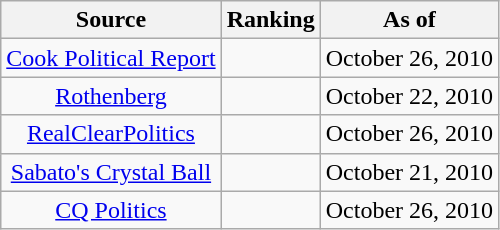<table class="wikitable" style="text-align:center">
<tr>
<th>Source</th>
<th>Ranking</th>
<th>As of</th>
</tr>
<tr>
<td><a href='#'>Cook Political Report</a></td>
<td></td>
<td>October 26, 2010</td>
</tr>
<tr>
<td><a href='#'>Rothenberg</a></td>
<td></td>
<td>October 22, 2010</td>
</tr>
<tr>
<td><a href='#'>RealClearPolitics</a></td>
<td></td>
<td>October 26, 2010</td>
</tr>
<tr>
<td><a href='#'>Sabato's Crystal Ball</a></td>
<td></td>
<td>October 21, 2010</td>
</tr>
<tr>
<td><a href='#'>CQ Politics</a></td>
<td></td>
<td>October 26, 2010</td>
</tr>
</table>
